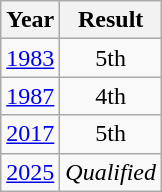<table class="wikitable" style="text-align:center">
<tr>
<th>Year</th>
<th>Result</th>
</tr>
<tr>
<td><a href='#'>1983</a></td>
<td>5th</td>
</tr>
<tr>
<td><a href='#'>1987</a></td>
<td>4th</td>
</tr>
<tr>
<td><a href='#'>2017</a></td>
<td>5th</td>
</tr>
<tr>
<td><a href='#'>2025</a></td>
<td><em>Qualified</em></td>
</tr>
</table>
